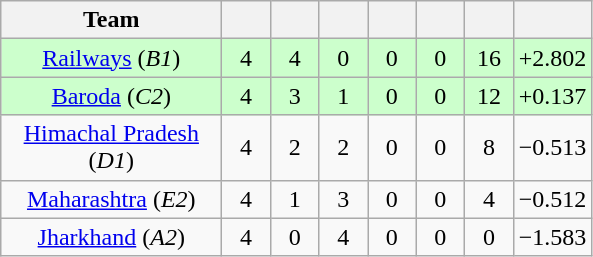<table class="wikitable" style="text-align:center">
<tr>
<th style="width:140px;">Team</th>
<th style="width:25px;"></th>
<th style="width:25px;"></th>
<th style="width:25px;"></th>
<th style="width:25px;"></th>
<th style="width:25px;"></th>
<th style="width:25px;"></th>
<th style="width:40px;"></th>
</tr>
<tr style="background:#cfc;">
<td><a href='#'>Railways</a> (<em>B1</em>)</td>
<td>4</td>
<td>4</td>
<td>0</td>
<td>0</td>
<td>0</td>
<td>16</td>
<td>+2.802</td>
</tr>
<tr style="background:#cfc;">
<td><a href='#'>Baroda</a> (<em>C2</em>)</td>
<td>4</td>
<td>3</td>
<td>1</td>
<td>0</td>
<td>0</td>
<td>12</td>
<td>+0.137</td>
</tr>
<tr>
<td><a href='#'>Himachal Pradesh</a> (<em>D1</em>)</td>
<td>4</td>
<td>2</td>
<td>2</td>
<td>0</td>
<td>0</td>
<td>8</td>
<td>−0.513</td>
</tr>
<tr>
<td><a href='#'>Maharashtra</a> (<em>E2</em>)</td>
<td>4</td>
<td>1</td>
<td>3</td>
<td>0</td>
<td>0</td>
<td>4</td>
<td>−0.512</td>
</tr>
<tr>
<td><a href='#'>Jharkhand</a> (<em>A2</em>)</td>
<td>4</td>
<td>0</td>
<td>4</td>
<td>0</td>
<td>0</td>
<td>0</td>
<td>−1.583</td>
</tr>
</table>
